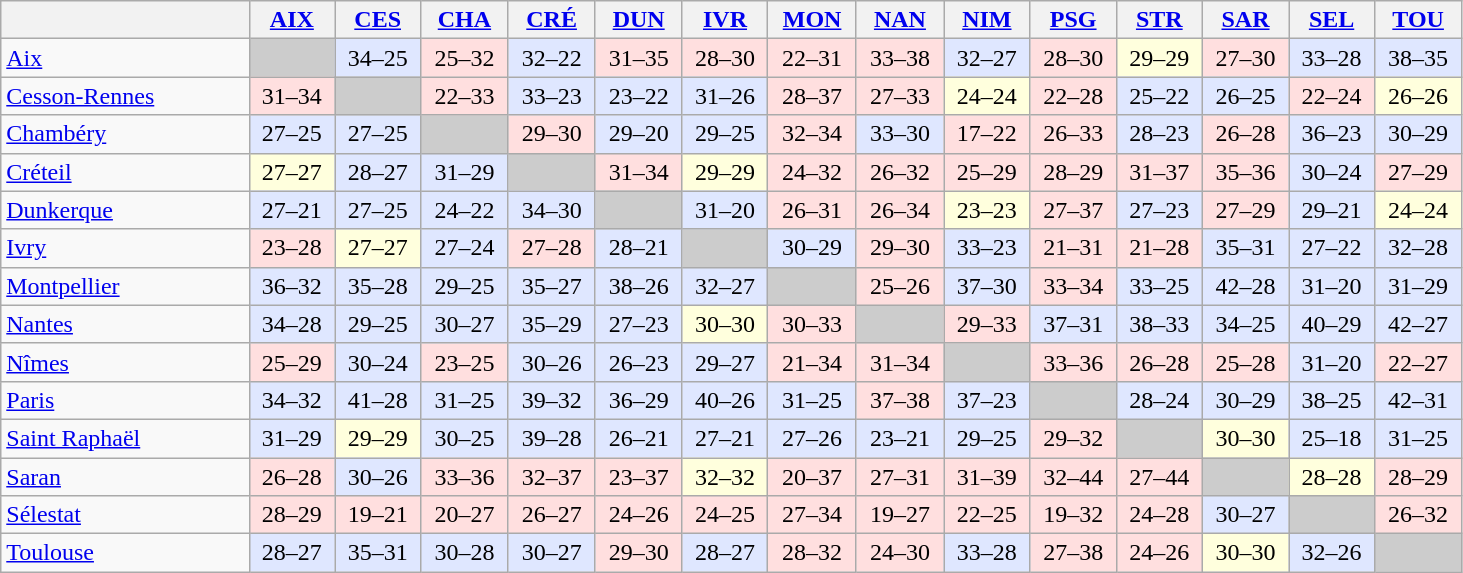<table class="wikitable" style="text-align: center;" width="975">
<tr>
<th width=180></th>
<th width=55><a href='#'>AIX</a></th>
<th width=55><a href='#'>CES</a></th>
<th width=55><a href='#'>CHA</a></th>
<th width=55><a href='#'>CRÉ</a></th>
<th width=55><a href='#'>DUN</a></th>
<th width=55><a href='#'>IVR</a></th>
<th width=55><a href='#'>MON</a></th>
<th width=55><a href='#'>NAN</a></th>
<th width=55><a href='#'>NIM</a></th>
<th width=55><a href='#'>PSG</a></th>
<th width=55><a href='#'>STR</a></th>
<th width=55><a href='#'>SAR</a></th>
<th width=55><a href='#'>SEL</a></th>
<th width=55><a href='#'>TOU</a></th>
</tr>
<tr>
<td style="text-align: left;"><a href='#'>Aix</a></td>
<td bgcolor=#CCCCCC> </td>
<td bgcolor=#DFE7FF>34–25</td>
<td bgcolor=#FFDFDF>25–32</td>
<td bgcolor=#DFE7FF>32–22</td>
<td bgcolor=#FFDFDF>31–35</td>
<td bgcolor=#FFDFDF>28–30</td>
<td bgcolor=#FFDFDF>22–31</td>
<td bgcolor=#FFDFDF>33–38</td>
<td bgcolor=#DFE7FF>32–27</td>
<td bgcolor=#FFDFDF>28–30</td>
<td bgcolor=#FFFFDD>29–29</td>
<td bgcolor=#FFDFDF>27–30</td>
<td bgcolor=#DFE7FF>33–28</td>
<td bgcolor=#DFE7FF>38–35</td>
</tr>
<tr>
<td style="text-align: left;"><a href='#'>Cesson-Rennes</a></td>
<td bgcolor=#FFDFDF>31–34</td>
<td bgcolor=#CCCCCC> </td>
<td bgcolor=#FFDFDF>22–33</td>
<td bgcolor=#DFE7FF>33–23</td>
<td bgcolor=#DFE7FF>23–22</td>
<td bgcolor=#DFE7FF>31–26</td>
<td bgcolor=#FFDFDF>28–37</td>
<td bgcolor=#FFDFDF>27–33</td>
<td bgcolor=#FFFFDD>24–24</td>
<td bgcolor=#FFDFDF>22–28</td>
<td bgcolor=#DFE7FF>25–22</td>
<td bgcolor=#DFE7FF>26–25</td>
<td bgcolor=#FFDFDF>22–24</td>
<td bgcolor=#FFFFDD>26–26</td>
</tr>
<tr>
<td style="text-align: left;"><a href='#'>Chambéry</a></td>
<td bgcolor=#DFE7FF>27–25</td>
<td bgcolor=#DFE7FF>27–25</td>
<td bgcolor=#CCCCCC> </td>
<td bgcolor=#FFDFDF>29–30</td>
<td bgcolor=#DFE7FF>29–20</td>
<td bgcolor=#DFE7FF>29–25</td>
<td bgcolor=#FFDFDF>32–34</td>
<td bgcolor=#DFE7FF>33–30</td>
<td bgcolor=#FFDFDF>17–22</td>
<td bgcolor=#FFDFDF>26–33</td>
<td bgcolor=#DFE7FF>28–23</td>
<td bgcolor=#FFDFDF>26–28</td>
<td bgcolor=#DFE7FF>36–23</td>
<td bgcolor=#DFE7FF>30–29</td>
</tr>
<tr>
<td style="text-align: left;"><a href='#'>Créteil</a></td>
<td bgcolor=#FFFFDD>27–27</td>
<td bgcolor=#DFE7FF>28–27</td>
<td bgcolor=#DFE7FF>31–29</td>
<td bgcolor=#CCCCCC> </td>
<td bgcolor=#FFDFDF>31–34</td>
<td bgcolor=#FFFFDD>29–29</td>
<td bgcolor=#FFDFDF>24–32</td>
<td bgcolor=#FFDFDF>26–32</td>
<td bgcolor=#FFDFDF>25–29</td>
<td bgcolor=#FFDFDF>28–29</td>
<td bgcolor=#FFDFDF>31–37</td>
<td bgcolor=#FFDFDF>35–36</td>
<td bgcolor=#DFE7FF>30–24</td>
<td bgcolor=#FFDFDF>27–29</td>
</tr>
<tr>
<td style="text-align: left;"><a href='#'>Dunkerque</a></td>
<td bgcolor=#DFE7FF>27–21</td>
<td bgcolor=#DFE7FF>27–25</td>
<td bgcolor=#DFE7FF>24–22</td>
<td bgcolor=#DFE7FF>34–30</td>
<td bgcolor=#CCCCCC> </td>
<td bgcolor=#DFE7FF>31–20</td>
<td bgcolor=#FFDFDF>26–31</td>
<td bgcolor=#FFDFDF>26–34</td>
<td bgcolor=#FFFFDD>23–23</td>
<td bgcolor=#FFDFDF>27–37</td>
<td bgcolor=#DFE7FF>27–23</td>
<td bgcolor=#FFDFDF>27–29</td>
<td bgcolor=#DFE7FF>29–21</td>
<td bgcolor=#FFFFDD>24–24</td>
</tr>
<tr>
<td style="text-align: left;"><a href='#'>Ivry</a></td>
<td bgcolor=#FFDFDF>23–28</td>
<td bgcolor=#FFFFDD>27–27</td>
<td bgcolor=#DFE7FF>27–24</td>
<td bgcolor=#FFDFDF>27–28</td>
<td bgcolor=#DFE7FF>28–21</td>
<td bgcolor=#CCCCCC> </td>
<td bgcolor=#DFE7FF>30–29</td>
<td bgcolor=#FFDFDF>29–30</td>
<td bgcolor=#DFE7FF>33–23</td>
<td bgcolor=#FFDFDF>21–31</td>
<td bgcolor=#FFDFDF>21–28</td>
<td bgcolor=#DFE7FF>35–31</td>
<td bgcolor=#DFE7FF>27–22</td>
<td bgcolor=#DFE7FF>32–28</td>
</tr>
<tr>
<td style="text-align: left;"><a href='#'>Montpellier</a></td>
<td bgcolor=#DFE7FF>36–32</td>
<td bgcolor=#DFE7FF>35–28</td>
<td bgcolor=#DFE7FF>29–25</td>
<td bgcolor=#DFE7FF>35–27</td>
<td bgcolor=#DFE7FF>38–26</td>
<td bgcolor=#DFE7FF>32–27</td>
<td bgcolor=#CCCCCC> </td>
<td bgcolor=#FFDFDF>25–26</td>
<td bgcolor=#DFE7FF>37–30</td>
<td bgcolor=#FFDFDF>33–34</td>
<td bgcolor=#DFE7FF>33–25</td>
<td bgcolor=#DFE7FF>42–28</td>
<td bgcolor=#DFE7FF>31–20</td>
<td bgcolor=#DFE7FF>31–29</td>
</tr>
<tr>
<td style="text-align: left;"><a href='#'>Nantes</a></td>
<td bgcolor=#DFE7FF>34–28</td>
<td bgcolor=#DFE7FF>29–25</td>
<td bgcolor=#DFE7FF>30–27</td>
<td bgcolor=#DFE7FF>35–29</td>
<td bgcolor=#DFE7FF>27–23</td>
<td bgcolor=#FFFFDD>30–30</td>
<td bgcolor=#FFDFDF>30–33</td>
<td bgcolor=#CCCCCC> </td>
<td bgcolor=#FFDFDF>29–33</td>
<td bgcolor=#DFE7FF>37–31</td>
<td bgcolor=#DFE7FF>38–33</td>
<td bgcolor=#DFE7FF>34–25</td>
<td bgcolor=#DFE7FF>40–29</td>
<td bgcolor=#DFE7FF>42–27</td>
</tr>
<tr>
<td style="text-align: left;"><a href='#'>Nîmes</a></td>
<td bgcolor=#FFDFDF>25–29</td>
<td bgcolor=#DFE7FF>30–24</td>
<td bgcolor=#FFDFDF>23–25</td>
<td bgcolor=#DFE7FF>30–26</td>
<td bgcolor=#DFE7FF>26–23</td>
<td bgcolor=#DFE7FF>29–27</td>
<td bgcolor=#FFDFDF>21–34</td>
<td bgcolor=#FFDFDF>31–34</td>
<td bgcolor=#CCCCCC> </td>
<td bgcolor=#FFDFDF>33–36</td>
<td bgcolor=#FFDFDF>26–28</td>
<td bgcolor=#FFDFDF>25–28</td>
<td bgcolor=#DFE7FF>31–20</td>
<td bgcolor=#FFDFDF>22–27</td>
</tr>
<tr>
<td style="text-align: left;"><a href='#'>Paris</a></td>
<td bgcolor=#DFE7FF>34–32</td>
<td bgcolor=#DFE7FF>41–28</td>
<td bgcolor=#DFE7FF>31–25</td>
<td bgcolor=#DFE7FF>39–32</td>
<td bgcolor=#DFE7FF>36–29</td>
<td bgcolor=#DFE7FF>40–26</td>
<td bgcolor=#DFE7FF>31–25</td>
<td bgcolor=#FFDFDF>37–38</td>
<td bgcolor=#DFE7FF>37–23</td>
<td bgcolor=#CCCCCC> </td>
<td bgcolor=#DFE7FF>28–24</td>
<td bgcolor=#DFE7FF>30–29</td>
<td bgcolor=#DFE7FF>38–25</td>
<td bgcolor=#DFE7FF>42–31</td>
</tr>
<tr>
<td style="text-align: left;"><a href='#'>Saint Raphaël</a></td>
<td bgcolor=#DFE7FF>31–29</td>
<td bgcolor=#FFFFDD>29–29</td>
<td bgcolor=#DFE7FF>30–25</td>
<td bgcolor=#DFE7FF>39–28</td>
<td bgcolor=#DFE7FF>26–21</td>
<td bgcolor=#DFE7FF>27–21</td>
<td bgcolor=#DFE7FF>27–26</td>
<td bgcolor=#DFE7FF>23–21</td>
<td bgcolor=#DFE7FF>29–25</td>
<td bgcolor=#FFDFDF>29–32</td>
<td bgcolor=#CCCCCC> </td>
<td bgcolor=#FFFFDD>30–30</td>
<td bgcolor=#DFE7FF>25–18</td>
<td bgcolor=#DFE7FF>31–25</td>
</tr>
<tr>
<td style="text-align: left;"><a href='#'>Saran</a></td>
<td bgcolor=#FFDFDF>26–28</td>
<td bgcolor=#DFE7FF>30–26</td>
<td bgcolor=#FFDFDF>33–36</td>
<td bgcolor=#FFDFDF>32–37</td>
<td bgcolor=#FFDFDF>23–37</td>
<td bgcolor=#FFFFDD>32–32</td>
<td bgcolor=#FFDFDF>20–37</td>
<td bgcolor=#FFDFDF>27–31</td>
<td bgcolor=#FFDFDF>31–39</td>
<td bgcolor=#FFDFDF>32–44</td>
<td bgcolor=#FFDFDF>27–44</td>
<td bgcolor=#CCCCCC> </td>
<td bgcolor=#FFFFDD>28–28</td>
<td bgcolor=#FFDFDF>28–29</td>
</tr>
<tr>
<td style="text-align: left;"><a href='#'>Sélestat</a></td>
<td bgcolor=#FFDFDF>28–29</td>
<td bgcolor=#FFDFDF>19–21</td>
<td bgcolor=#FFDFDF>20–27</td>
<td bgcolor=#FFDFDF>26–27</td>
<td bgcolor=#FFDFDF>24–26</td>
<td bgcolor=#FFDFDF>24–25</td>
<td bgcolor=#FFDFDF>27–34</td>
<td bgcolor=#FFDFDF>19–27</td>
<td bgcolor=#FFDFDF>22–25</td>
<td bgcolor=#FFDFDF>19–32</td>
<td bgcolor=#FFDFDF>24–28</td>
<td bgcolor=#DFE7FF>30–27</td>
<td bgcolor=#CCCCCC> </td>
<td bgcolor=#FFDFDF>26–32</td>
</tr>
<tr>
<td style="text-align: left;"><a href='#'>Toulouse</a></td>
<td bgcolor=#DFE7FF>28–27</td>
<td bgcolor=#DFE7FF>35–31</td>
<td bgcolor=#DFE7FF>30–28</td>
<td bgcolor=#DFE7FF>30–27</td>
<td bgcolor=#FFDFDF>29–30</td>
<td bgcolor=#DFE7FF>28–27</td>
<td bgcolor=#FFDFDF>28–32</td>
<td bgcolor=#FFDFDF>24–30</td>
<td bgcolor=#DFE7FF>33–28</td>
<td bgcolor=#FFDFDF>27–38</td>
<td bgcolor=#FFDFDF>24–26</td>
<td bgcolor=#FFFFDD>30–30</td>
<td bgcolor=#DFE7FF>32–26</td>
<td bgcolor=#CCCCCC> </td>
</tr>
</table>
